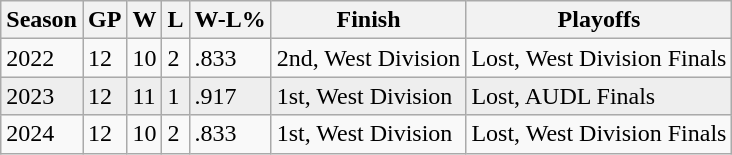<table class="wikitable">
<tr>
<th>Season</th>
<th>GP</th>
<th>W</th>
<th>L</th>
<th>W-L%</th>
<th>Finish</th>
<th>Playoffs</th>
</tr>
<tr>
<td>2022</td>
<td>12</td>
<td>10</td>
<td>2</td>
<td>.833</td>
<td>2nd, West Division</td>
<td>Lost, West Division Finals</td>
</tr>
<tr style="background:#eee;">
<td>2023</td>
<td>12</td>
<td>11</td>
<td>1</td>
<td>.917</td>
<td>1st, West Division</td>
<td>Lost, AUDL Finals</td>
</tr>
<tr>
<td>2024</td>
<td>12</td>
<td>10</td>
<td>2</td>
<td>.833</td>
<td>1st, West Division</td>
<td>Lost, West Division Finals</td>
</tr>
</table>
